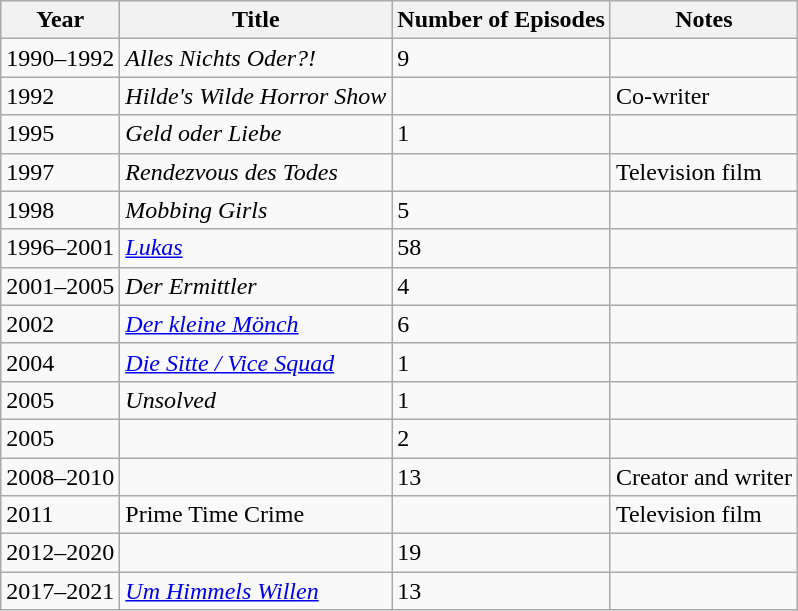<table class="wikitable">
<tr>
<th>Year</th>
<th>Title</th>
<th>Number of Episodes</th>
<th>Notes</th>
</tr>
<tr>
<td>1990–1992</td>
<td><em>Alles Nichts Oder?!</em></td>
<td>9</td>
<td></td>
</tr>
<tr>
<td>1992</td>
<td><em>Hilde's Wilde Horror Show</em></td>
<td></td>
<td>Co-writer</td>
</tr>
<tr>
<td>1995</td>
<td><em>Geld oder Liebe</em></td>
<td>1</td>
<td></td>
</tr>
<tr>
<td>1997</td>
<td><em>Rendezvous des Todes</em></td>
<td></td>
<td>Television film</td>
</tr>
<tr>
<td>1998</td>
<td><em>Mobbing Girls</em></td>
<td>5</td>
<td></td>
</tr>
<tr>
<td>1996–2001</td>
<td><em><a href='#'>Lukas</a></em></td>
<td>58</td>
<td></td>
</tr>
<tr>
<td>2001–2005</td>
<td><em>Der Ermittler</em></td>
<td>4</td>
<td></td>
</tr>
<tr>
<td>2002</td>
<td><em><a href='#'>Der kleine Mönch</a></em></td>
<td>6</td>
<td></td>
</tr>
<tr>
<td>2004</td>
<td><em><a href='#'>Die Sitte / Vice Squad</a></em></td>
<td>1</td>
<td></td>
</tr>
<tr>
<td>2005</td>
<td><em>Unsolved</em></td>
<td>1</td>
<td></td>
</tr>
<tr>
<td>2005</td>
<td></td>
<td>2</td>
<td></td>
</tr>
<tr>
<td>2008–2010</td>
<td></td>
<td>13</td>
<td>Creator and writer</td>
</tr>
<tr>
<td>2011</td>
<td>Prime Time Crime</td>
<td></td>
<td>Television film</td>
</tr>
<tr>
<td>2012–2020</td>
<td></td>
<td>19</td>
<td></td>
</tr>
<tr>
<td>2017–2021</td>
<td><em><a href='#'>Um Himmels Willen</a></em></td>
<td>13</td>
<td></td>
</tr>
</table>
